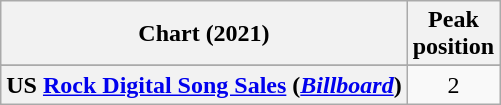<table class="wikitable plainrowheaders" style="text-align:center">
<tr>
<th scope="col">Chart (2021)</th>
<th scope="col">Peak<br>position</th>
</tr>
<tr>
</tr>
<tr>
<th scope="row">US <a href='#'>Rock Digital Song Sales</a> (<em><a href='#'>Billboard</a></em>)</th>
<td>2</td>
</tr>
</table>
